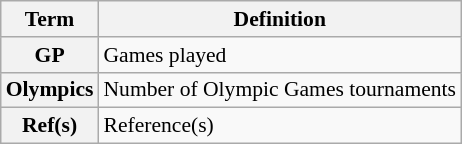<table class="wikitable" style="font-size:90%;">
<tr>
<th scope="col">Term</th>
<th scope="col">Definition</th>
</tr>
<tr>
<th scope="row">GP</th>
<td>Games played</td>
</tr>
<tr>
<th scope="row">Olympics</th>
<td>Number of Olympic Games tournaments</td>
</tr>
<tr>
<th scope="row">Ref(s)</th>
<td>Reference(s)</td>
</tr>
</table>
